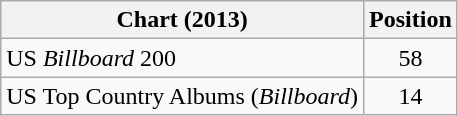<table class="wikitable">
<tr>
<th>Chart (2013)</th>
<th>Position</th>
</tr>
<tr>
<td>US <em>Billboard</em> 200</td>
<td style="text-align:center;">58</td>
</tr>
<tr>
<td>US Top Country Albums (<em>Billboard</em>)</td>
<td style="text-align:center;">14</td>
</tr>
</table>
